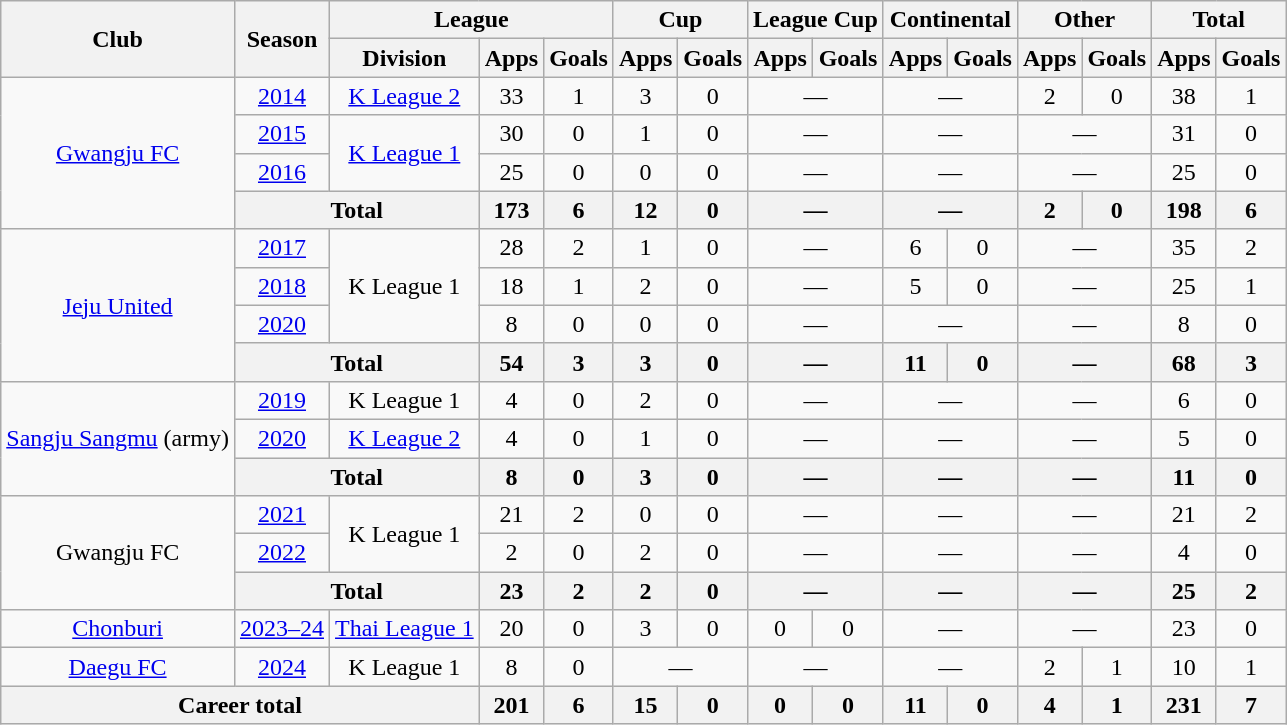<table class="wikitable" style="text-align:center;">
<tr>
<th rowspan="2">Club</th>
<th rowspan="2">Season</th>
<th colspan="3">League</th>
<th colspan="2">Cup</th>
<th colspan="2">League Cup</th>
<th colspan="2">Continental</th>
<th colspan="2">Other</th>
<th colspan="2">Total</th>
</tr>
<tr>
<th>Division</th>
<th>Apps</th>
<th>Goals</th>
<th>Apps</th>
<th>Goals</th>
<th>Apps</th>
<th>Goals</th>
<th>Apps</th>
<th>Goals</th>
<th>Apps</th>
<th>Goals</th>
<th>Apps</th>
<th>Goals</th>
</tr>
<tr>
<td rowspan="4"><a href='#'>Gwangju FC</a></td>
<td><a href='#'>2014</a></td>
<td><a href='#'>K League 2</a></td>
<td>33</td>
<td>1</td>
<td>3</td>
<td>0</td>
<td colspan="2">—</td>
<td colspan="2">—</td>
<td>2</td>
<td>0</td>
<td>38</td>
<td>1</td>
</tr>
<tr>
<td><a href='#'>2015</a></td>
<td rowspan="2"><a href='#'>K League 1</a></td>
<td>30</td>
<td>0</td>
<td>1</td>
<td>0</td>
<td colspan="2">—</td>
<td colspan="2">—</td>
<td colspan="2">—</td>
<td>31</td>
<td>0</td>
</tr>
<tr>
<td><a href='#'>2016</a></td>
<td>25</td>
<td>0</td>
<td>0</td>
<td>0</td>
<td colspan="2">—</td>
<td colspan="2">—</td>
<td colspan="2">—</td>
<td>25</td>
<td>0</td>
</tr>
<tr>
<th colspan="2">Total</th>
<th>173</th>
<th>6</th>
<th>12</th>
<th>0</th>
<th colspan="2">—</th>
<th colspan="2">—</th>
<th>2</th>
<th>0</th>
<th>198</th>
<th>6</th>
</tr>
<tr>
<td rowspan="4"><a href='#'>Jeju United</a></td>
<td><a href='#'>2017</a></td>
<td rowspan="3">K League 1</td>
<td>28</td>
<td>2</td>
<td>1</td>
<td>0</td>
<td colspan="2">—</td>
<td>6</td>
<td>0</td>
<td colspan="2">—</td>
<td>35</td>
<td>2</td>
</tr>
<tr>
<td><a href='#'>2018</a></td>
<td>18</td>
<td>1</td>
<td>2</td>
<td>0</td>
<td colspan="2">—</td>
<td>5</td>
<td>0</td>
<td colspan="2">—</td>
<td>25</td>
<td>1</td>
</tr>
<tr>
<td><a href='#'>2020</a></td>
<td>8</td>
<td>0</td>
<td>0</td>
<td>0</td>
<td colspan="2">—</td>
<td colspan="2">—</td>
<td colspan="2">—</td>
<td>8</td>
<td>0</td>
</tr>
<tr>
<th colspan="2">Total</th>
<th>54</th>
<th>3</th>
<th>3</th>
<th>0</th>
<th colspan="2">—</th>
<th>11</th>
<th>0</th>
<th colspan="2">—</th>
<th>68</th>
<th>3</th>
</tr>
<tr>
<td rowspan="3"><a href='#'>Sangju Sangmu</a> (army)</td>
<td><a href='#'>2019</a></td>
<td>K League 1</td>
<td>4</td>
<td>0</td>
<td>2</td>
<td>0</td>
<td colspan="2">—</td>
<td colspan="2">—</td>
<td colspan="2">—</td>
<td>6</td>
<td>0</td>
</tr>
<tr>
<td><a href='#'>2020</a></td>
<td><a href='#'>K League 2</a></td>
<td>4</td>
<td>0</td>
<td>1</td>
<td>0</td>
<td colspan="2">—</td>
<td colspan="2">—</td>
<td colspan="2">—</td>
<td>5</td>
<td>0</td>
</tr>
<tr>
<th colspan="2">Total</th>
<th>8</th>
<th>0</th>
<th>3</th>
<th>0</th>
<th colspan="2">—</th>
<th colspan="2">—</th>
<th colspan="2">—</th>
<th>11</th>
<th>0</th>
</tr>
<tr>
<td rowspan="3">Gwangju FC</td>
<td><a href='#'>2021</a></td>
<td rowspan="2">K League 1</td>
<td>21</td>
<td>2</td>
<td>0</td>
<td>0</td>
<td colspan="2">—</td>
<td colspan="2">—</td>
<td colspan="2">—</td>
<td>21</td>
<td>2</td>
</tr>
<tr>
<td><a href='#'>2022</a></td>
<td>2</td>
<td>0</td>
<td>2</td>
<td>0</td>
<td colspan="2">—</td>
<td colspan="2">—</td>
<td colspan="2">—</td>
<td>4</td>
<td>0</td>
</tr>
<tr>
<th colspan="2">Total</th>
<th>23</th>
<th>2</th>
<th>2</th>
<th>0</th>
<th colspan="2">—</th>
<th colspan="2">—</th>
<th colspan="2">—</th>
<th>25</th>
<th>2</th>
</tr>
<tr>
<td><a href='#'>Chonburi</a></td>
<td><a href='#'>2023–24</a></td>
<td><a href='#'>Thai League 1</a></td>
<td>20</td>
<td>0</td>
<td>3</td>
<td>0</td>
<td>0</td>
<td>0</td>
<td colspan="2">—</td>
<td colspan="2">—</td>
<td>23</td>
<td>0</td>
</tr>
<tr>
<td><a href='#'>Daegu FC</a></td>
<td><a href='#'>2024</a></td>
<td>K League 1</td>
<td>8</td>
<td>0</td>
<td colspan="2">—</td>
<td colspan="2">—</td>
<td colspan="2">—</td>
<td>2</td>
<td>1</td>
<td>10</td>
<td>1</td>
</tr>
<tr>
<th colspan="3">Career total</th>
<th>201</th>
<th>6</th>
<th>15</th>
<th>0</th>
<th>0</th>
<th>0</th>
<th>11</th>
<th>0</th>
<th>4</th>
<th>1</th>
<th>231</th>
<th>7</th>
</tr>
</table>
